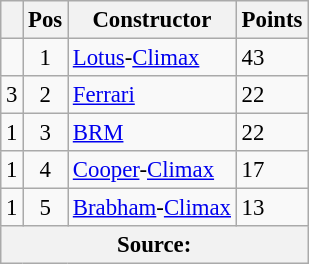<table class="wikitable" style="font-size: 95%;">
<tr>
<th></th>
<th>Pos</th>
<th>Constructor</th>
<th>Points</th>
</tr>
<tr>
<td align="left"></td>
<td align="center">1</td>
<td> <a href='#'>Lotus</a>-<a href='#'>Climax</a></td>
<td align="left">43</td>
</tr>
<tr>
<td align="left"> 3</td>
<td align="center">2</td>
<td> <a href='#'>Ferrari</a></td>
<td align="left">22</td>
</tr>
<tr>
<td align="left"> 1</td>
<td align="center">3</td>
<td> <a href='#'>BRM</a></td>
<td align="left">22</td>
</tr>
<tr>
<td align="left"> 1</td>
<td align="center">4</td>
<td> <a href='#'>Cooper</a>-<a href='#'>Climax</a></td>
<td align="left">17</td>
</tr>
<tr>
<td align="left"> 1</td>
<td align="center">5</td>
<td> <a href='#'>Brabham</a>-<a href='#'>Climax</a></td>
<td align="left">13</td>
</tr>
<tr>
<th colspan=4>Source: </th>
</tr>
</table>
